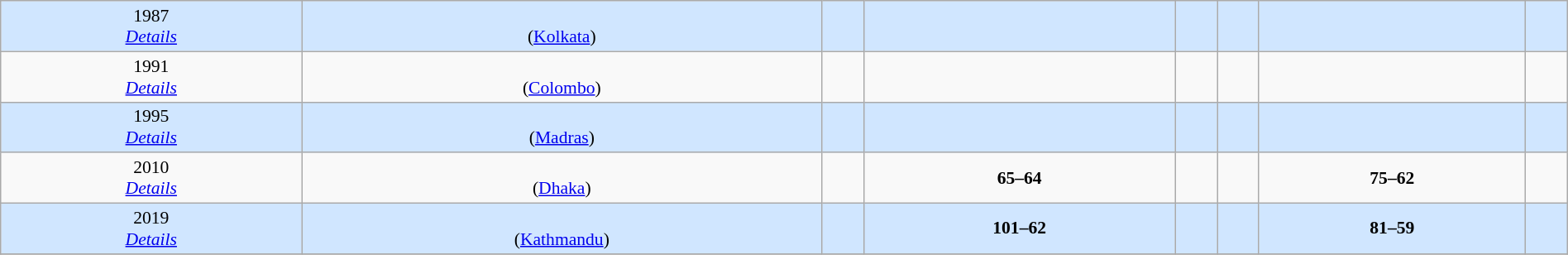<table class=wikitable style="text-align:center; font-size:90%; width:100%">
<tr style="background:#D0E6FF;">
<td>1987 <br> <em><a href='#'>Details</a></em></td>
<td><br> (<a href='#'>Kolkata</a>)</td>
<td><strong></strong></td>
<td></td>
<td></td>
<td></td>
<td></td>
<td></td>
</tr>
<tr>
<td>1991 <br> <em><a href='#'>Details</a></em></td>
<td><br> (<a href='#'>Colombo</a>)</td>
<td><strong></strong></td>
<td></td>
<td></td>
<td></td>
<td></td>
<td></td>
</tr>
<tr style="background:#D0E6FF;">
<td>1995 <br> <em><a href='#'>Details</a></em></td>
<td><br> (<a href='#'>Madras</a>)</td>
<td><strong></strong></td>
<td></td>
<td></td>
<td></td>
<td></td>
<td></td>
</tr>
<tr>
<td>2010 <br> <em><a href='#'>Details</a></em></td>
<td><br> (<a href='#'>Dhaka</a>)</td>
<td><strong></strong></td>
<td><strong>65–64</strong></td>
<td></td>
<td></td>
<td><strong>75–62</strong></td>
<td></td>
</tr>
<tr style="background:#D0E6FF;">
<td>2019 <br> <em><a href='#'>Details</a></em></td>
<td><br> (<a href='#'>Kathmandu</a>)</td>
<td></td>
<td><strong>101–62</strong></td>
<td></td>
<td></td>
<td><strong>81–59</strong></td>
<td></td>
</tr>
<tr>
</tr>
</table>
